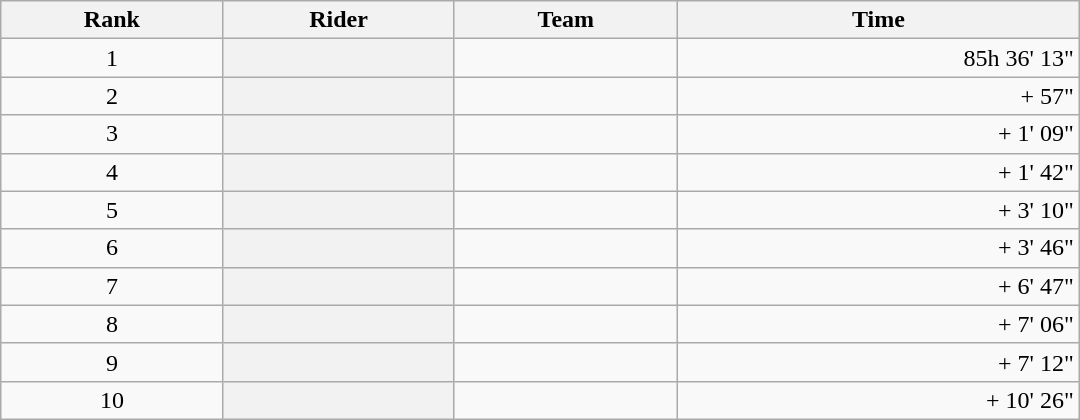<table class="wikitable plainrowheaders" style="width: 45em; margin-bottom:0;">
<tr>
<th scope="col">Rank</th>
<th scope="col">Rider</th>
<th scope="col">Team</th>
<th scope="col">Time</th>
</tr>
<tr>
<td style="text-align:center;">1</td>
<th scope="row"> </th>
<td></td>
<td style="text-align:right;">85h 36' 13"</td>
</tr>
<tr>
<td style="text-align:center;">2</td>
<th scope="row"> </th>
<td></td>
<td style="text-align:right;">+ 57"</td>
</tr>
<tr>
<td style="text-align:center;">3</td>
<th scope="row"></th>
<td></td>
<td style="text-align:right;">+ 1' 09"</td>
</tr>
<tr>
<td style="text-align:center;">4</td>
<th scope="row"></th>
<td></td>
<td style="text-align:right;">+ 1' 42"</td>
</tr>
<tr>
<td style="text-align:center;">5</td>
<th scope="row"></th>
<td></td>
<td style="text-align:right;">+ 3' 10"</td>
</tr>
<tr>
<td style="text-align:center;">6</td>
<th scope="row"></th>
<td></td>
<td style="text-align:right;">+ 3' 46"</td>
</tr>
<tr>
<td style="text-align:center;">7</td>
<th scope="row"> </th>
<td></td>
<td style="text-align:right;">+ 6' 47"</td>
</tr>
<tr>
<td style="text-align:center;">8</td>
<th scope="row"></th>
<td></td>
<td style="text-align:right;">+ 7' 06"</td>
</tr>
<tr>
<td style="text-align:center;">9</td>
<th scope="row"></th>
<td></td>
<td style="text-align:right;">+ 7' 12"</td>
</tr>
<tr>
<td style="text-align:center;">10</td>
<th scope="row"></th>
<td></td>
<td style="text-align:right;">+ 10' 26"</td>
</tr>
</table>
